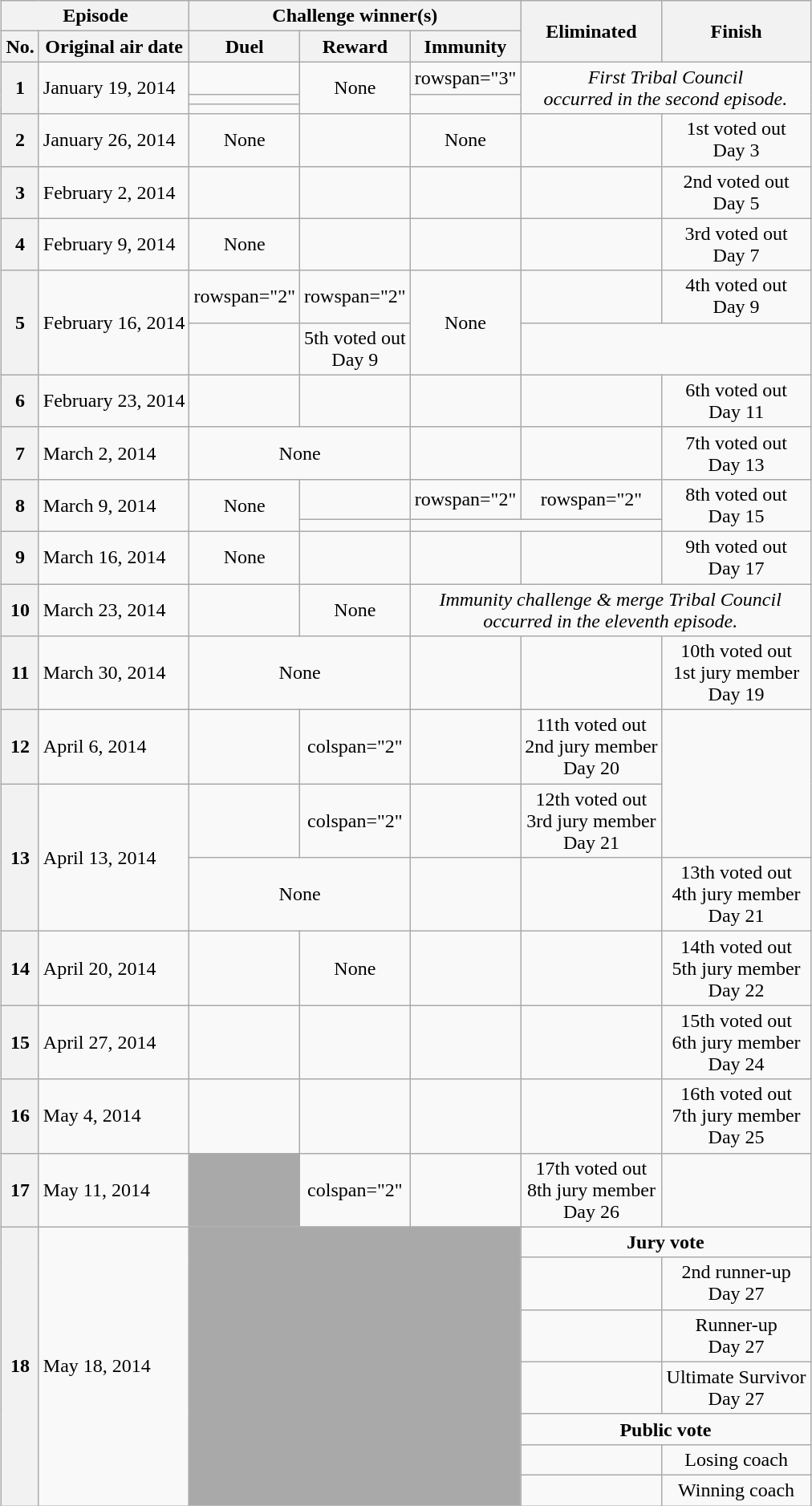<table class="wikitable" style="margin:auto; text-align:center">
<tr>
<th colspan=2>Episode</th>
<th colspan=3>Challenge winner(s)</th>
<th rowspan=2>Eliminated</th>
<th rowspan=2>Finish</th>
</tr>
<tr>
<th>No.</th>
<th>Original air date</th>
<th>Duel</th>
<th>Reward</th>
<th>Immunity</th>
</tr>
<tr>
<th rowspan="3" align="left">1</th>
<td rowspan="3" align="left">January 19, 2014</td>
<td></td>
<td rowspan=3>None</td>
<td>rowspan="3" </td>
<td rowspan="3" colspan="2"><em>First Tribal Council<br>occurred in the second episode.</em></td>
</tr>
<tr>
<td></td>
</tr>
<tr>
<td></td>
</tr>
<tr>
<th>2</th>
<td align="left">January 26, 2014</td>
<td>None</td>
<td></td>
<td>None</td>
<td></td>
<td>1st voted out<br>Day 3</td>
</tr>
<tr>
<th>3</th>
<td align="left">February 2, 2014</td>
<td></td>
<td></td>
<td></td>
<td></td>
<td>2nd voted out<br>Day 5</td>
</tr>
<tr>
<th>4</th>
<td align="left">February 9, 2014</td>
<td>None</td>
<td></td>
<td></td>
<td></td>
<td>3rd voted out<br>Day 7</td>
</tr>
<tr>
<th rowspan="2">5</th>
<td rowspan="2" align="left">February 16, 2014</td>
<td>rowspan="2" </td>
<td>rowspan="2" </td>
<td rowspan="2">None</td>
<td></td>
<td>4th voted out<br>Day 9</td>
</tr>
<tr>
<td></td>
<td>5th voted out<br>Day 9</td>
</tr>
<tr>
<th>6</th>
<td align="left">February 23, 2014</td>
<td></td>
<td></td>
<td></td>
<td></td>
<td>6th voted out<br>Day 11</td>
</tr>
<tr>
<th>7</th>
<td align="left">March 2, 2014</td>
<td colspan="2">None</td>
<td></td>
<td></td>
<td>7th voted out<br>Day 13</td>
</tr>
<tr>
<th rowspan="2">8</th>
<td rowspan="2" align="left">March 9, 2014</td>
<td rowspan="2">None</td>
<td></td>
<td>rowspan="2" </td>
<td>rowspan="2" </td>
<td rowspan="2">8th voted out<br>Day 15</td>
</tr>
<tr>
<td></td>
</tr>
<tr>
<th>9</th>
<td align="left">March 16, 2014</td>
<td>None</td>
<td></td>
<td></td>
<td></td>
<td>9th voted out<br>Day 17</td>
</tr>
<tr>
<th>10</th>
<td align="left">March 23, 2014</td>
<td></td>
<td>None</td>
<td colspan="3"><em>Immunity challenge & merge Tribal Council <br>occurred in the eleventh episode.</em></td>
</tr>
<tr>
<th>11</th>
<td align="left">March 30, 2014</td>
<td colspan=2>None</td>
<td></td>
<td></td>
<td>10th voted out<br>1st jury member<br>Day 19</td>
</tr>
<tr>
<th>12</th>
<td align="left">April 6, 2014</td>
<td></td>
<td>colspan="2" </td>
<td></td>
<td>11th voted out<br>2nd jury member<br>Day 20</td>
</tr>
<tr>
<th rowspan="2"align="left">13</th>
<td rowspan="2" align="left">April 13, 2014</td>
<td></td>
<td>colspan="2" </td>
<td></td>
<td>12th voted out<br>3rd jury member<br>Day 21</td>
</tr>
<tr>
<td colspan="2">None</td>
<td></td>
<td></td>
<td>13th voted out<br>4th jury member<br>Day 21</td>
</tr>
<tr>
<th>14</th>
<td align="left">April 20, 2014</td>
<td></td>
<td>None</td>
<td></td>
<td></td>
<td>14th voted out<br>5th jury member<br>Day 22</td>
</tr>
<tr>
<th>15</th>
<td align="left">April 27, 2014</td>
<td></td>
<td></td>
<td></td>
<td></td>
<td>15th voted out<br>6th jury member<br>Day 24</td>
</tr>
<tr>
<th>16</th>
<td align="left">May 4, 2014</td>
<td></td>
<td></td>
<td></td>
<td></td>
<td>16th voted out<br>7th jury member<br>Day 25</td>
</tr>
<tr>
<th>17</th>
<td align="left">May 11, 2014</td>
<td bgcolor="darkgray"></td>
<td>colspan="2" </td>
<td></td>
<td>17th voted out<br>8th jury member<br>Day 26</td>
</tr>
<tr>
<th rowspan="7" align="left">18</th>
<td rowspan="7" align="left">May 18, 2014</td>
<td rowspan="7" colspan="3" bgcolor="darkgray"></td>
<td colspan="3"><strong>Jury vote</strong></td>
</tr>
<tr>
<td></td>
<td>2nd runner-up<br>Day 27</td>
</tr>
<tr>
<td></td>
<td>Runner-up<br>Day 27</td>
</tr>
<tr>
<td></td>
<td>Ultimate Survivor<br>Day 27</td>
</tr>
<tr>
<td colspan="3"><strong>Public vote</strong></td>
</tr>
<tr>
<td></td>
<td>Losing coach</td>
</tr>
<tr>
<td></td>
<td>Winning coach</td>
</tr>
</table>
